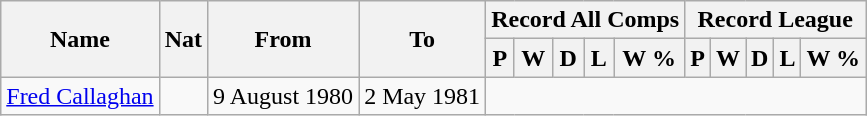<table style="text-align: center" class="wikitable">
<tr>
<th rowspan="2">Name</th>
<th rowspan="2">Nat</th>
<th rowspan="2">From</th>
<th rowspan="2">To</th>
<th colspan="5">Record All Comps</th>
<th colspan="5">Record League</th>
</tr>
<tr>
<th>P</th>
<th>W</th>
<th>D</th>
<th>L</th>
<th>W %</th>
<th>P</th>
<th>W</th>
<th>D</th>
<th>L</th>
<th>W %</th>
</tr>
<tr>
<td style="text-align:left;"><a href='#'>Fred Callaghan</a></td>
<td></td>
<td style="text-align:left;">9 August 1980</td>
<td style="text-align:left;">2 May 1981<br>
</td>
</tr>
</table>
